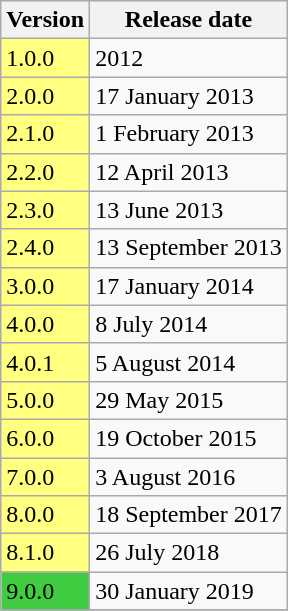<table class="wikitable">
<tr>
<th>Version</th>
<th>Release date</th>
</tr>
<tr>
<td style="white-space: nowrap;background-color:#FFFF80;">1.0.0</td>
<td>2012</td>
</tr>
<tr>
<td style="white-space: nowrap;background-color:#FFFF80;">2.0.0</td>
<td>17 January 2013</td>
</tr>
<tr>
<td style="white-space: nowrap;background-color:#FFFF80;">2.1.0</td>
<td>1 February 2013</td>
</tr>
<tr>
<td style="white-space: nowrap;background-color:#FFFF80;">2.2.0</td>
<td>12 April 2013</td>
</tr>
<tr>
<td style="white-space: nowrap;background-color:#FFFF80;">2.3.0</td>
<td>13 June 2013</td>
</tr>
<tr>
<td style="white-space: nowrap;background-color:#FFFF80;">2.4.0</td>
<td>13 September 2013</td>
</tr>
<tr>
<td style="white-space: nowrap;background-color:#FFFF80;">3.0.0</td>
<td>17 January 2014</td>
</tr>
<tr>
<td style="white-space: nowrap;background-color:#FFFF80;">4.0.0</td>
<td>8 July 2014</td>
</tr>
<tr>
<td style="white-space: nowrap;background-color:#FFFF80;">4.0.1</td>
<td>5 August 2014</td>
</tr>
<tr>
<td style="white-space: nowrap;background-color:#FFFF80;">5.0.0</td>
<td>29 May 2015</td>
</tr>
<tr>
<td style="white-space: nowrap;background-color:#FFFF80;">6.0.0</td>
<td>19 October 2015</td>
</tr>
<tr>
<td style="white-space: nowrap;background-color:#FFFF80;">7.0.0</td>
<td>3 August 2016</td>
</tr>
<tr>
<td style="white-space: nowrap;background-color:#FFFF80;">8.0.0</td>
<td>18 September 2017</td>
</tr>
<tr>
<td style="white-space: nowrap;background-color:#FFFF80;">8.1.0</td>
<td>26 July 2018</td>
</tr>
<tr>
<td style="white-space: nowrap;background-color:#40CC40;">9.0.0</td>
<td>30 January 2019</td>
</tr>
<tr>
</tr>
</table>
